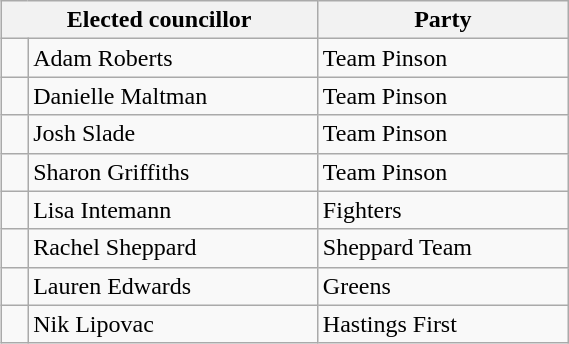<table class="wikitable" style="float:right;clear:right;width:30%">
<tr>
<th colspan="2">Elected councillor</th>
<th>Party</th>
</tr>
<tr>
<td> </td>
<td>Adam Roberts</td>
<td>Team Pinson</td>
</tr>
<tr>
<td> </td>
<td>Danielle Maltman</td>
<td>Team Pinson</td>
</tr>
<tr>
<td> </td>
<td>Josh Slade</td>
<td>Team Pinson</td>
</tr>
<tr>
<td> </td>
<td>Sharon Griffiths</td>
<td>Team Pinson</td>
</tr>
<tr>
<td> </td>
<td>Lisa Intemann</td>
<td>Fighters</td>
</tr>
<tr>
<td> </td>
<td>Rachel Sheppard</td>
<td>Sheppard Team</td>
</tr>
<tr>
<td> </td>
<td>Lauren Edwards</td>
<td>Greens</td>
</tr>
<tr>
<td> </td>
<td>Nik Lipovac</td>
<td>Hastings First</td>
</tr>
</table>
